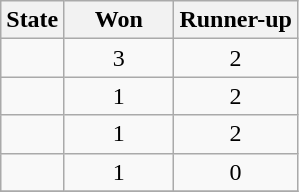<table class="wikitable plainrowheaders sortable">
<tr>
<th class="unsortable" scope=col>State</th>
<th scope=col width=66>Won</th>
<th scope=col>Runner-up</th>
</tr>
<tr>
<td></td>
<td align=center>3</td>
<td align=center>2</td>
</tr>
<tr>
<td></td>
<td align=center>1</td>
<td align=center>2</td>
</tr>
<tr>
<td></td>
<td align=center>1</td>
<td align=center>2</td>
</tr>
<tr>
<td></td>
<td align=center>1</td>
<td align=center>0</td>
</tr>
<tr>
</tr>
</table>
